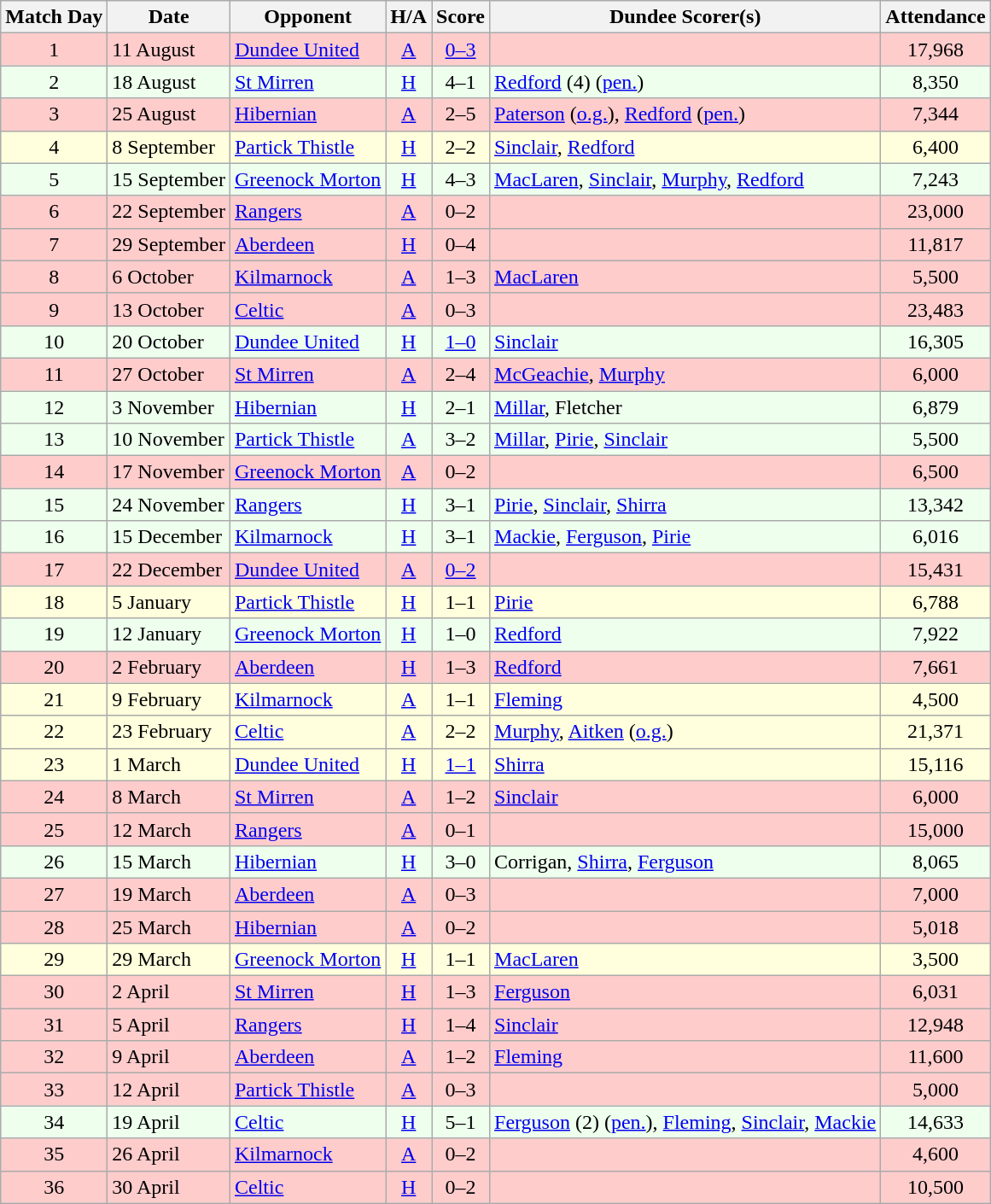<table class="wikitable" style="text-align:center">
<tr>
<th>Match Day</th>
<th>Date</th>
<th>Opponent</th>
<th>H/A</th>
<th>Score</th>
<th>Dundee Scorer(s)</th>
<th>Attendance</th>
</tr>
<tr bgcolor="#FFCCCC">
<td>1</td>
<td align="left">11 August</td>
<td align="left"><a href='#'>Dundee United</a></td>
<td><a href='#'>A</a></td>
<td><a href='#'>0–3</a></td>
<td align="left"></td>
<td>17,968</td>
</tr>
<tr bgcolor="#EEFFEE">
<td>2</td>
<td align="left">18 August</td>
<td align="left"><a href='#'>St Mirren</a></td>
<td><a href='#'>H</a></td>
<td>4–1</td>
<td align="left"><a href='#'>Redford</a> (4) (<a href='#'>pen.</a>)</td>
<td>8,350</td>
</tr>
<tr bgcolor="#FFCCCC">
<td>3</td>
<td align="left">25 August</td>
<td align="left"><a href='#'>Hibernian</a></td>
<td><a href='#'>A</a></td>
<td>2–5</td>
<td align="left"><a href='#'>Paterson</a> (<a href='#'>o.g.</a>), <a href='#'>Redford</a> (<a href='#'>pen.</a>)</td>
<td>7,344</td>
</tr>
<tr bgcolor="#FFFFDD">
<td>4</td>
<td align="left">8 September</td>
<td align="left"><a href='#'>Partick Thistle</a></td>
<td><a href='#'>H</a></td>
<td>2–2</td>
<td align="left"><a href='#'>Sinclair</a>, <a href='#'>Redford</a></td>
<td>6,400</td>
</tr>
<tr bgcolor="#EEFFEE">
<td>5</td>
<td align="left">15 September</td>
<td align="left"><a href='#'>Greenock Morton</a></td>
<td><a href='#'>H</a></td>
<td>4–3</td>
<td align="left"><a href='#'>MacLaren</a>, <a href='#'>Sinclair</a>, <a href='#'>Murphy</a>, <a href='#'>Redford</a></td>
<td>7,243</td>
</tr>
<tr bgcolor="#FFCCCC">
<td>6</td>
<td align="left">22 September</td>
<td align="left"><a href='#'>Rangers</a></td>
<td><a href='#'>A</a></td>
<td>0–2</td>
<td align="left"></td>
<td>23,000</td>
</tr>
<tr bgcolor="#FFCCCC">
<td>7</td>
<td align="left">29 September</td>
<td align="left"><a href='#'>Aberdeen</a></td>
<td><a href='#'>H</a></td>
<td>0–4</td>
<td align="left"></td>
<td>11,817</td>
</tr>
<tr bgcolor="#FFCCCC">
<td>8</td>
<td align="left">6 October</td>
<td align="left"><a href='#'>Kilmarnock</a></td>
<td><a href='#'>A</a></td>
<td>1–3</td>
<td align="left"><a href='#'>MacLaren</a></td>
<td>5,500</td>
</tr>
<tr bgcolor="#FFCCCC">
<td>9</td>
<td align="left">13 October</td>
<td align="left"><a href='#'>Celtic</a></td>
<td><a href='#'>A</a></td>
<td>0–3</td>
<td align="left"></td>
<td>23,483</td>
</tr>
<tr bgcolor="#EEFFEE">
<td>10</td>
<td align="left">20 October</td>
<td align="left"><a href='#'>Dundee United</a></td>
<td><a href='#'>H</a></td>
<td><a href='#'>1–0</a></td>
<td align="left"><a href='#'>Sinclair</a></td>
<td>16,305</td>
</tr>
<tr bgcolor="#FFCCCC">
<td>11</td>
<td align="left">27 October</td>
<td align="left"><a href='#'>St Mirren</a></td>
<td><a href='#'>A</a></td>
<td>2–4</td>
<td align="left"><a href='#'>McGeachie</a>, <a href='#'>Murphy</a></td>
<td>6,000</td>
</tr>
<tr bgcolor="#EEFFEE">
<td>12</td>
<td align="left">3 November</td>
<td align="left"><a href='#'>Hibernian</a></td>
<td><a href='#'>H</a></td>
<td>2–1</td>
<td align="left"><a href='#'>Millar</a>, Fletcher</td>
<td>6,879</td>
</tr>
<tr bgcolor="#EEFFEE">
<td>13</td>
<td align="left">10 November</td>
<td align="left"><a href='#'>Partick Thistle</a></td>
<td><a href='#'>A</a></td>
<td>3–2</td>
<td align="left"><a href='#'>Millar</a>, <a href='#'>Pirie</a>, <a href='#'>Sinclair</a></td>
<td>5,500</td>
</tr>
<tr bgcolor="#FFCCCC">
<td>14</td>
<td align="left">17 November</td>
<td align="left"><a href='#'>Greenock Morton</a></td>
<td><a href='#'>A</a></td>
<td>0–2</td>
<td align="left"></td>
<td>6,500</td>
</tr>
<tr bgcolor="#EEFFEE">
<td>15</td>
<td align="left">24 November</td>
<td align="left"><a href='#'>Rangers</a></td>
<td><a href='#'>H</a></td>
<td>3–1</td>
<td align="left"><a href='#'>Pirie</a>, <a href='#'>Sinclair</a>, <a href='#'>Shirra</a></td>
<td>13,342</td>
</tr>
<tr bgcolor="#EEFFEE">
<td>16</td>
<td align="left">15 December</td>
<td align="left"><a href='#'>Kilmarnock</a></td>
<td><a href='#'>H</a></td>
<td>3–1</td>
<td align="left"><a href='#'>Mackie</a>, <a href='#'>Ferguson</a>, <a href='#'>Pirie</a></td>
<td>6,016</td>
</tr>
<tr bgcolor="#FFCCCC">
<td>17</td>
<td align="left">22 December</td>
<td align="left"><a href='#'>Dundee United</a></td>
<td><a href='#'>A</a></td>
<td><a href='#'>0–2</a></td>
<td align="left"></td>
<td>15,431</td>
</tr>
<tr bgcolor="#FFFFDD">
<td>18</td>
<td align="left">5 January</td>
<td align="left"><a href='#'>Partick Thistle</a></td>
<td><a href='#'>H</a></td>
<td>1–1</td>
<td align="left"><a href='#'>Pirie</a></td>
<td>6,788</td>
</tr>
<tr bgcolor="#EEFFEE">
<td>19</td>
<td align="left">12 January</td>
<td align="left"><a href='#'>Greenock Morton</a></td>
<td><a href='#'>H</a></td>
<td>1–0</td>
<td align="left"><a href='#'>Redford</a></td>
<td>7,922</td>
</tr>
<tr bgcolor="#FFCCCC">
<td>20</td>
<td align="left">2 February</td>
<td align="left"><a href='#'>Aberdeen</a></td>
<td><a href='#'>H</a></td>
<td>1–3</td>
<td align="left"><a href='#'>Redford</a></td>
<td>7,661</td>
</tr>
<tr bgcolor="#FFFFDD">
<td>21</td>
<td align="left">9 February</td>
<td align="left"><a href='#'>Kilmarnock</a></td>
<td><a href='#'>A</a></td>
<td>1–1</td>
<td align="left"><a href='#'>Fleming</a></td>
<td>4,500</td>
</tr>
<tr bgcolor="#FFFFDD">
<td>22</td>
<td align="left">23 February</td>
<td align="left"><a href='#'>Celtic</a></td>
<td><a href='#'>A</a></td>
<td>2–2</td>
<td align="left"><a href='#'>Murphy</a>, <a href='#'>Aitken</a> (<a href='#'>o.g.</a>)</td>
<td>21,371</td>
</tr>
<tr bgcolor="#FFFFDD">
<td>23</td>
<td align="left">1 March</td>
<td align="left"><a href='#'>Dundee United</a></td>
<td><a href='#'>H</a></td>
<td><a href='#'>1–1</a></td>
<td align="left"><a href='#'>Shirra</a></td>
<td>15,116</td>
</tr>
<tr bgcolor="#FFCCCC">
<td>24</td>
<td align="left">8 March</td>
<td align="left"><a href='#'>St Mirren</a></td>
<td><a href='#'>A</a></td>
<td>1–2</td>
<td align="left"><a href='#'>Sinclair</a></td>
<td>6,000</td>
</tr>
<tr bgcolor="#FFCCCC">
<td>25</td>
<td align="left">12 March</td>
<td align="left"><a href='#'>Rangers</a></td>
<td><a href='#'>A</a></td>
<td>0–1</td>
<td align="left"></td>
<td>15,000</td>
</tr>
<tr bgcolor="#EEFFEE">
<td>26</td>
<td align="left">15 March</td>
<td align="left"><a href='#'>Hibernian</a></td>
<td><a href='#'>H</a></td>
<td>3–0</td>
<td align="left">Corrigan, <a href='#'>Shirra</a>, <a href='#'>Ferguson</a></td>
<td>8,065</td>
</tr>
<tr bgcolor="#FFCCCC">
<td>27</td>
<td align="left">19 March</td>
<td align="left"><a href='#'>Aberdeen</a></td>
<td><a href='#'>A</a></td>
<td>0–3</td>
<td align="left"></td>
<td>7,000</td>
</tr>
<tr bgcolor="#FFCCCC">
<td>28</td>
<td align="left">25 March</td>
<td align="left"><a href='#'>Hibernian</a></td>
<td><a href='#'>A</a></td>
<td>0–2</td>
<td align="left"></td>
<td>5,018</td>
</tr>
<tr bgcolor="#FFFFDD">
<td>29</td>
<td align="left">29 March</td>
<td align="left"><a href='#'>Greenock Morton</a></td>
<td><a href='#'>H</a></td>
<td>1–1</td>
<td align="left"><a href='#'>MacLaren</a></td>
<td>3,500</td>
</tr>
<tr bgcolor="#FFCCCC">
<td>30</td>
<td align="left">2 April</td>
<td align="left"><a href='#'>St Mirren</a></td>
<td><a href='#'>H</a></td>
<td>1–3</td>
<td align="left"><a href='#'>Ferguson</a></td>
<td>6,031</td>
</tr>
<tr bgcolor="#FFCCCC">
<td>31</td>
<td align="left">5 April</td>
<td align="left"><a href='#'>Rangers</a></td>
<td><a href='#'>H</a></td>
<td>1–4</td>
<td align="left"><a href='#'>Sinclair</a></td>
<td>12,948</td>
</tr>
<tr bgcolor="#FFCCCC">
<td>32</td>
<td align="left">9 April</td>
<td align="left"><a href='#'>Aberdeen</a></td>
<td><a href='#'>A</a></td>
<td>1–2</td>
<td align="left"><a href='#'>Fleming</a></td>
<td>11,600</td>
</tr>
<tr bgcolor="#FFCCCC">
<td>33</td>
<td align="left">12 April</td>
<td align="left"><a href='#'>Partick Thistle</a></td>
<td><a href='#'>A</a></td>
<td>0–3</td>
<td align="left"></td>
<td>5,000</td>
</tr>
<tr bgcolor="#EEFFEE">
<td>34</td>
<td align="left">19 April</td>
<td align="left"><a href='#'>Celtic</a></td>
<td><a href='#'>H</a></td>
<td>5–1</td>
<td align="left"><a href='#'>Ferguson</a> (2) (<a href='#'>pen.</a>), <a href='#'>Fleming</a>, <a href='#'>Sinclair</a>, <a href='#'>Mackie</a></td>
<td>14,633</td>
</tr>
<tr bgcolor="#FFCCCC">
<td>35</td>
<td align="left">26 April</td>
<td align="left"><a href='#'>Kilmarnock</a></td>
<td><a href='#'>A</a></td>
<td>0–2</td>
<td align="left"></td>
<td>4,600</td>
</tr>
<tr bgcolor="#FFCCCC">
<td>36</td>
<td align="left">30 April</td>
<td align="left"><a href='#'>Celtic</a></td>
<td><a href='#'>H</a></td>
<td>0–2</td>
<td align="left"></td>
<td>10,500</td>
</tr>
</table>
